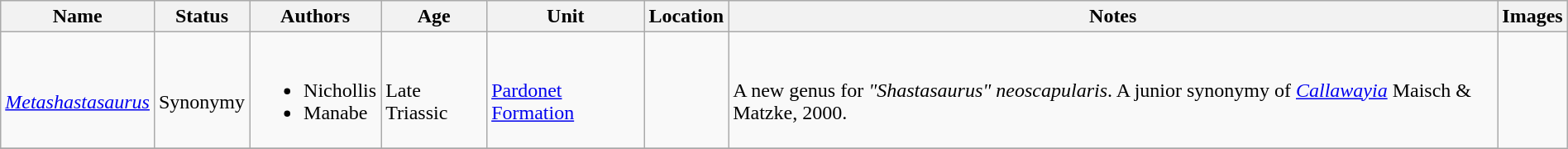<table class="wikitable sortable" align="center" width="100%">
<tr>
<th>Name</th>
<th>Status</th>
<th>Authors</th>
<th>Age</th>
<th>Unit</th>
<th>Location</th>
<th>Notes</th>
<th>Images</th>
</tr>
<tr>
<td><br><em><a href='#'>Metashastasaurus</a></em></td>
<td><br>Synonymy</td>
<td><br><ul><li>Nichollis</li><li>Manabe</li></ul></td>
<td><br>Late Triassic</td>
<td><br><a href='#'>Pardonet Formation</a></td>
<td><br></td>
<td><br>A new genus for <em>"Shastasaurus" neoscapularis</em>. A junior synonymy of <em><a href='#'>Callawayia</a></em> Maisch & Matzke, 2000.</td>
<td rowspan="47"></td>
</tr>
<tr>
</tr>
</table>
